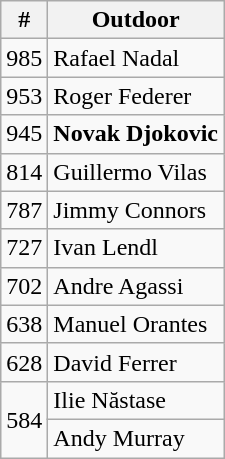<table class="wikitable" style="display:inline-table;">
<tr>
<th width=20>#</th>
<th>Outdoor</th>
</tr>
<tr>
<td>985</td>
<td> Rafael Nadal</td>
</tr>
<tr>
<td>953</td>
<td> Roger Federer</td>
</tr>
<tr>
<td>945</td>
<td><strong> Novak Djokovic</strong></td>
</tr>
<tr>
<td>814</td>
<td> Guillermo Vilas</td>
</tr>
<tr>
<td>787</td>
<td> Jimmy Connors</td>
</tr>
<tr>
<td>727</td>
<td> Ivan Lendl</td>
</tr>
<tr>
<td>702</td>
<td> Andre Agassi</td>
</tr>
<tr>
<td>638</td>
<td> Manuel Orantes</td>
</tr>
<tr>
<td>628</td>
<td> David Ferrer</td>
</tr>
<tr>
<td rowspan=2>584</td>
<td> Ilie Năstase</td>
</tr>
<tr>
<td> Andy Murray</td>
</tr>
</table>
